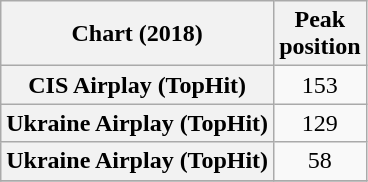<table class="wikitable sortable plainrowheaders" style="text-align:center">
<tr>
<th scope="col">Chart (2018)</th>
<th scope="col">Peak<br>position</th>
</tr>
<tr>
<th scope="row">CIS Airplay (TopHit)<br></th>
<td>153</td>
</tr>
<tr>
<th scope="row">Ukraine Airplay (TopHit)</th>
<td>129</td>
</tr>
<tr>
<th scope="row">Ukraine Airplay (TopHit)<br></th>
<td>58</td>
</tr>
<tr>
</tr>
</table>
